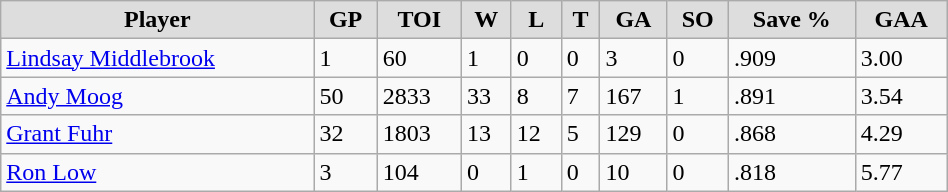<table class="wikitable" style="width:50%;">
<tr style="text-align:center; background:#ddd;">
<td><strong>Player</strong></td>
<td><strong>GP</strong></td>
<td><strong>TOI</strong></td>
<td><strong>W</strong></td>
<td><strong>L</strong></td>
<td><strong>T</strong></td>
<td><strong>GA</strong></td>
<td><strong>SO</strong></td>
<td><strong>Save %</strong></td>
<td><strong>GAA</strong></td>
</tr>
<tr>
<td><a href='#'>Lindsay Middlebrook</a></td>
<td>1</td>
<td>60</td>
<td>1</td>
<td>0</td>
<td>0</td>
<td>3</td>
<td>0</td>
<td>.909</td>
<td>3.00</td>
</tr>
<tr>
<td><a href='#'>Andy Moog</a></td>
<td>50</td>
<td>2833</td>
<td>33</td>
<td>8</td>
<td>7</td>
<td>167</td>
<td>1</td>
<td>.891</td>
<td>3.54</td>
</tr>
<tr>
<td><a href='#'>Grant Fuhr</a></td>
<td>32</td>
<td>1803</td>
<td>13</td>
<td>12</td>
<td>5</td>
<td>129</td>
<td>0</td>
<td>.868</td>
<td>4.29</td>
</tr>
<tr>
<td><a href='#'>Ron Low</a></td>
<td>3</td>
<td>104</td>
<td>0</td>
<td>1</td>
<td>0</td>
<td>10</td>
<td>0</td>
<td>.818</td>
<td>5.77</td>
</tr>
</table>
